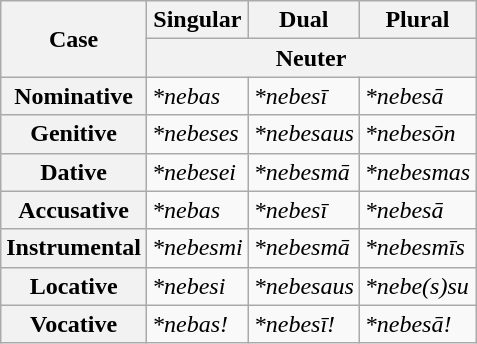<table class="wikitable">
<tr>
<th rowspan="2">Case</th>
<th>Singular</th>
<th>Dual</th>
<th>Plural</th>
</tr>
<tr>
<th colspan ="3">Neuter</th>
</tr>
<tr>
<th>Nominative</th>
<td><em>*nebas</em></td>
<td><em>*nebesī</em></td>
<td><em>*nebesā</em></td>
</tr>
<tr>
<th>Genitive</th>
<td><em>*nebeses</em></td>
<td><em>*nebesaus</em></td>
<td><em>*nebesōn</em></td>
</tr>
<tr>
<th>Dative</th>
<td><em>*nebesei</em></td>
<td><em>*nebesmā</em></td>
<td><em>*nebesmas</em></td>
</tr>
<tr>
<th>Accusative</th>
<td><em>*nebas</em></td>
<td><em>*nebesī</em></td>
<td><em>*nebesā</em></td>
</tr>
<tr>
<th>Instrumental</th>
<td><em>*nebesmi</em></td>
<td><em>*nebesmā</em></td>
<td><em>*nebesmīs</em></td>
</tr>
<tr>
<th>Locative</th>
<td><em>*nebesi</em></td>
<td><em>*nebesaus</em></td>
<td><em>*nebe(s)su</em></td>
</tr>
<tr>
<th>Vocative</th>
<td><em>*nebas!</em></td>
<td><em>*nebesī!</em></td>
<td><em>*nebesā!</em></td>
</tr>
</table>
